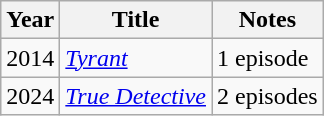<table class="wikitable">
<tr>
<th>Year</th>
<th>Title</th>
<th>Notes</th>
</tr>
<tr>
<td>2014</td>
<td><em><a href='#'>Tyrant</a></em></td>
<td>1 episode</td>
</tr>
<tr>
<td>2024</td>
<td><em><a href='#'>True Detective</a></em></td>
<td>2 episodes</td>
</tr>
</table>
